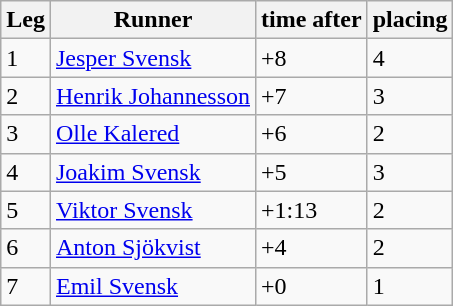<table class="wikitable">
<tr>
<th>Leg</th>
<th>Runner</th>
<th>time after</th>
<th>placing</th>
</tr>
<tr>
<td>1</td>
<td><a href='#'>Jesper Svensk</a></td>
<td>+8</td>
<td>4</td>
</tr>
<tr>
<td>2</td>
<td><a href='#'>Henrik Johannesson</a></td>
<td>+7</td>
<td>3</td>
</tr>
<tr>
<td>3</td>
<td><a href='#'>Olle Kalered</a></td>
<td>+6</td>
<td>2</td>
</tr>
<tr>
<td>4</td>
<td><a href='#'>Joakim Svensk</a></td>
<td>+5</td>
<td>3</td>
</tr>
<tr>
<td>5</td>
<td><a href='#'>Viktor Svensk</a></td>
<td>+1:13</td>
<td>2</td>
</tr>
<tr>
<td>6</td>
<td><a href='#'>Anton Sjökvist</a></td>
<td>+4</td>
<td>2</td>
</tr>
<tr>
<td>7</td>
<td><a href='#'>Emil Svensk</a></td>
<td>+0</td>
<td>1</td>
</tr>
</table>
